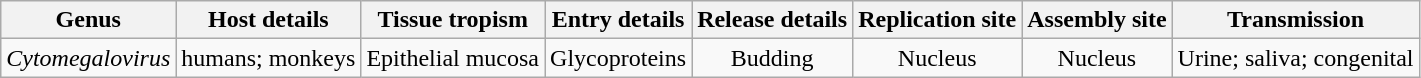<table class="wikitable sortable" style="text-align:center">
<tr>
<th>Genus</th>
<th>Host details</th>
<th>Tissue tropism</th>
<th>Entry details</th>
<th>Release details</th>
<th>Replication site</th>
<th>Assembly site</th>
<th>Transmission</th>
</tr>
<tr>
<td><em>Cytomegalovirus</em></td>
<td>humans; monkeys</td>
<td>Epithelial mucosa</td>
<td>Glycoproteins</td>
<td>Budding</td>
<td>Nucleus</td>
<td>Nucleus</td>
<td>Urine; saliva; congenital</td>
</tr>
</table>
